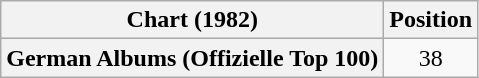<table class="wikitable plainrowheaders" style="text-align:center">
<tr>
<th scope="col">Chart (1982)</th>
<th scope="col">Position</th>
</tr>
<tr>
<th scope="row">German Albums (Offizielle Top 100)</th>
<td>38</td>
</tr>
</table>
